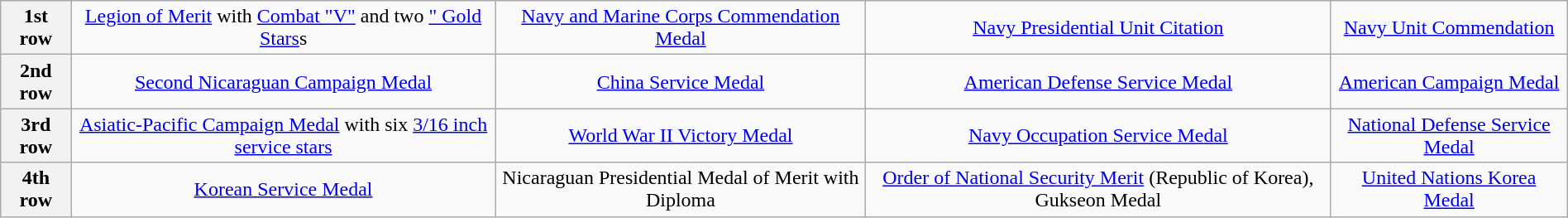<table class="wikitable" style="margin:1em auto; text-align:center;">
<tr>
<th>1st row</th>
<td colspan="4"><a href='#'>Legion of Merit</a> with <a href='#'>Combat "V"</a> and two <a href='#'>" Gold Stars</a>s</td>
<td colspan="4"><a href='#'>Navy and Marine Corps Commendation Medal</a></td>
<td colspan="4"><a href='#'>Navy Presidential Unit Citation</a></td>
<td colspan="4"><a href='#'>Navy Unit Commendation</a></td>
</tr>
<tr>
<th>2nd row</th>
<td colspan="4"><a href='#'>Second Nicaraguan Campaign Medal</a></td>
<td colspan="4"><a href='#'>China Service Medal</a></td>
<td colspan="4"><a href='#'>American Defense Service Medal</a></td>
<td colspan="4"><a href='#'>American Campaign Medal</a></td>
</tr>
<tr>
<th>3rd row</th>
<td colspan="4"><a href='#'>Asiatic-Pacific Campaign Medal</a> with six <a href='#'>3/16 inch service stars</a></td>
<td colspan="4"><a href='#'>World War II Victory Medal</a></td>
<td colspan="4"><a href='#'>Navy Occupation Service Medal</a></td>
<td colspan="4"><a href='#'>National Defense Service Medal</a></td>
</tr>
<tr>
<th>4th row</th>
<td colspan="4"><a href='#'>Korean Service Medal</a></td>
<td colspan="4">Nicaraguan Presidential Medal of Merit with Diploma</td>
<td colspan="4"><a href='#'>Order of National Security Merit</a> (Republic of Korea), Gukseon Medal</td>
<td colspan="4"><a href='#'>United Nations Korea Medal</a></td>
</tr>
</table>
